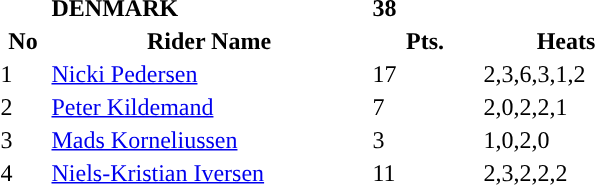<table class="toccolours">
<tr>
<td></td>
<td><strong>DENMARK</strong></td>
<td><strong>38</strong></td>
</tr>
<tr style="background-color:">
<th width=30px>No</th>
<th width=210px>Rider Name</th>
<th width=70px>Pts.</th>
<th width=110px>Heats</th>
</tr>
<tr style="background-color:">
<td>1</td>
<td><a href='#'>Nicki Pedersen</a></td>
<td>17</td>
<td>2,3,6,3,1,2</td>
</tr>
<tr style="background-color:">
<td>2</td>
<td><a href='#'>Peter Kildemand</a></td>
<td>7</td>
<td>2,0,2,2,1</td>
</tr>
<tr style="background-color:">
<td>3</td>
<td><a href='#'>Mads Korneliussen</a></td>
<td>3</td>
<td>1,0,2,0</td>
</tr>
<tr style="background-color:">
<td>4</td>
<td><a href='#'>Niels-Kristian Iversen</a></td>
<td>11</td>
<td>2,3,2,2,2</td>
</tr>
</table>
